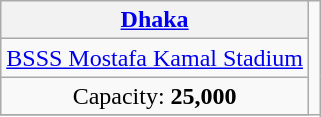<table class="wikitable" style="text-align:center">
<tr>
<th><a href='#'>Dhaka</a></th>
<td rowspan="4"></td>
</tr>
<tr>
<td><a href='#'>BSSS Mostafa Kamal Stadium</a></td>
</tr>
<tr>
<td>Capacity: <strong>25,000</strong></td>
</tr>
<tr>
</tr>
</table>
